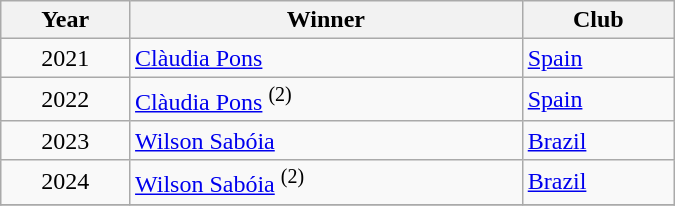<table class="wikitable" style="width:450px;">
<tr>
<th>Year</th>
<th>Winner</th>
<th>Club</th>
</tr>
<tr>
<td align=center>2021</td>
<td> <a href='#'>Clàudia Pons</a></td>
<td> <a href='#'>Spain</a></td>
</tr>
<tr>
<td align=center>2022</td>
<td> <a href='#'>Clàudia Pons</a> <sup>(2)</sup></td>
<td> <a href='#'>Spain</a></td>
</tr>
<tr>
<td align=center>2023</td>
<td> <a href='#'>Wilson Sabóia</a></td>
<td> <a href='#'>Brazil</a></td>
</tr>
<tr>
<td align=center>2024</td>
<td> <a href='#'>Wilson Sabóia</a> <sup>(2)</sup></td>
<td> <a href='#'>Brazil</a></td>
</tr>
<tr>
</tr>
</table>
